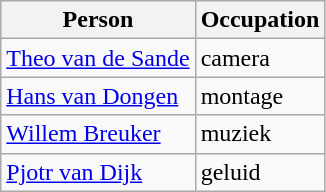<table class="wikitable">
<tr>
<th>Person</th>
<th>Occupation</th>
</tr>
<tr>
<td><a href='#'>Theo van de Sande</a></td>
<td>camera</td>
</tr>
<tr>
<td><a href='#'>Hans van Dongen</a></td>
<td>montage</td>
</tr>
<tr>
<td><a href='#'>Willem Breuker</a></td>
<td>muziek</td>
</tr>
<tr>
<td><a href='#'>Pjotr van Dijk</a></td>
<td>geluid</td>
</tr>
</table>
